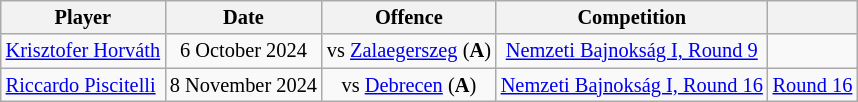<table class="wikitable zebra" style="text-align:center; font-size:85%;">
<tr>
<th>Player</th>
<th>Date</th>
<th>Offence</th>
<th>Competition</th>
<th></th>
</tr>
<tr>
<td align="left"> <a href='#'>Krisztofer Horváth</a></td>
<td>6 October 2024</td>
<td> vs <a href='#'>Zalaegerszeg</a> (<strong>A</strong>)</td>
<td><a href='#'>Nemzeti Bajnokság I, Round 9</a></td>
<td></td>
</tr>
<tr>
<td align="left"> <a href='#'>Riccardo Piscitelli</a></td>
<td>8 November 2024</td>
<td> vs <a href='#'>Debrecen</a> (<strong>A</strong>)</td>
<td><a href='#'>Nemzeti Bajnokság I, Round 16</a></td>
<td><a href='#'>Round 16</a></td>
</tr>
</table>
